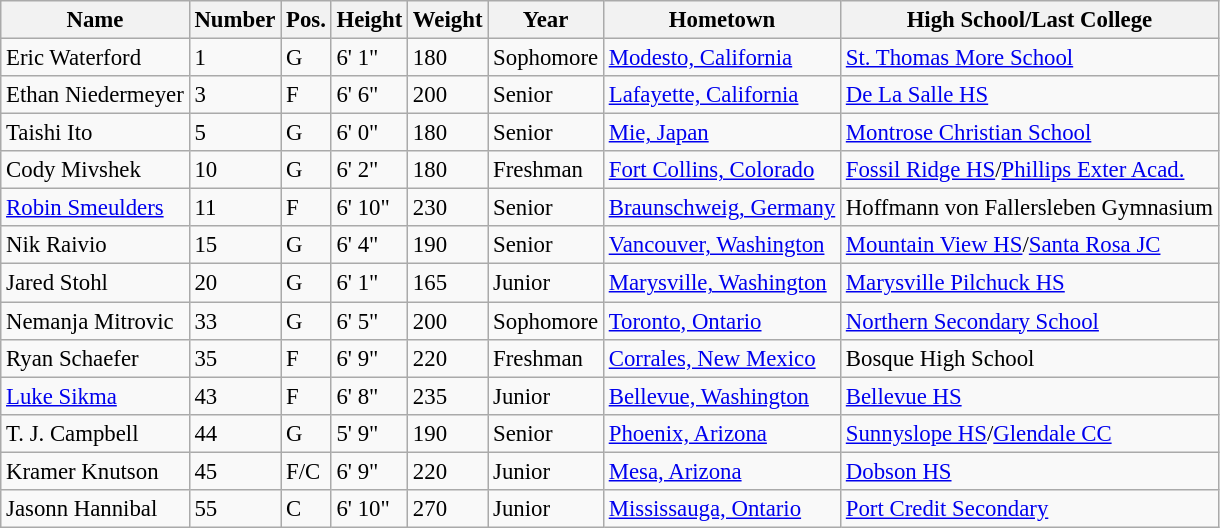<table class="wikitable" style="font-size: 95%;">
<tr>
<th>Name</th>
<th>Number</th>
<th>Pos.</th>
<th>Height</th>
<th>Weight</th>
<th>Year</th>
<th>Hometown</th>
<th class="unsortable">High School/Last College</th>
</tr>
<tr>
<td>Eric Waterford</td>
<td>1</td>
<td>G</td>
<td>6' 1"</td>
<td>180</td>
<td>Sophomore</td>
<td><a href='#'>Modesto, California</a></td>
<td><a href='#'>St. Thomas More School</a></td>
</tr>
<tr>
<td>Ethan Niedermeyer</td>
<td>3</td>
<td>F</td>
<td>6' 6"</td>
<td>200</td>
<td>Senior</td>
<td><a href='#'>Lafayette, California</a></td>
<td><a href='#'>De La Salle HS</a></td>
</tr>
<tr>
<td>Taishi Ito</td>
<td>5</td>
<td>G</td>
<td>6' 0"</td>
<td>180</td>
<td>Senior</td>
<td><a href='#'>Mie, Japan</a></td>
<td><a href='#'>Montrose Christian School</a></td>
</tr>
<tr>
<td>Cody Mivshek</td>
<td>10</td>
<td>G</td>
<td>6' 2"</td>
<td>180</td>
<td>Freshman</td>
<td><a href='#'>Fort Collins, Colorado</a></td>
<td><a href='#'>Fossil Ridge HS</a>/<a href='#'>Phillips Exter Acad.</a></td>
</tr>
<tr>
<td><a href='#'>Robin Smeulders</a></td>
<td>11</td>
<td>F</td>
<td>6' 10"</td>
<td>230</td>
<td>Senior</td>
<td><a href='#'>Braunschweig, Germany</a></td>
<td>Hoffmann von Fallersleben Gymnasium</td>
</tr>
<tr>
<td>Nik Raivio</td>
<td>15</td>
<td>G</td>
<td>6' 4"</td>
<td>190</td>
<td>Senior</td>
<td><a href='#'>Vancouver, Washington</a></td>
<td><a href='#'>Mountain View HS</a>/<a href='#'>Santa Rosa JC</a></td>
</tr>
<tr>
<td>Jared Stohl</td>
<td>20</td>
<td>G</td>
<td>6' 1"</td>
<td>165</td>
<td>Junior</td>
<td><a href='#'>Marysville, Washington</a></td>
<td><a href='#'>Marysville Pilchuck HS</a></td>
</tr>
<tr>
<td>Nemanja Mitrovic</td>
<td>33</td>
<td>G</td>
<td>6' 5"</td>
<td>200</td>
<td>Sophomore</td>
<td><a href='#'>Toronto, Ontario</a></td>
<td><a href='#'>Northern Secondary School</a></td>
</tr>
<tr>
<td>Ryan Schaefer</td>
<td>35</td>
<td>F</td>
<td>6' 9"</td>
<td>220</td>
<td>Freshman</td>
<td><a href='#'>Corrales, New Mexico</a></td>
<td>Bosque High School</td>
</tr>
<tr>
<td><a href='#'>Luke Sikma</a></td>
<td>43</td>
<td>F</td>
<td>6' 8"</td>
<td>235</td>
<td>Junior</td>
<td><a href='#'>Bellevue, Washington</a></td>
<td><a href='#'>Bellevue HS</a></td>
</tr>
<tr>
<td>T. J. Campbell</td>
<td>44</td>
<td>G</td>
<td>5' 9"</td>
<td>190</td>
<td>Senior</td>
<td><a href='#'>Phoenix, Arizona</a></td>
<td><a href='#'>Sunnyslope HS</a>/<a href='#'>Glendale CC</a></td>
</tr>
<tr>
<td>Kramer Knutson</td>
<td>45</td>
<td>F/C</td>
<td>6' 9"</td>
<td>220</td>
<td>Junior</td>
<td><a href='#'>Mesa, Arizona</a></td>
<td><a href='#'>Dobson HS</a></td>
</tr>
<tr>
<td>Jasonn Hannibal</td>
<td>55</td>
<td>C</td>
<td>6' 10"</td>
<td>270</td>
<td>Junior</td>
<td><a href='#'>Mississauga, Ontario</a></td>
<td><a href='#'>Port Credit Secondary</a></td>
</tr>
</table>
